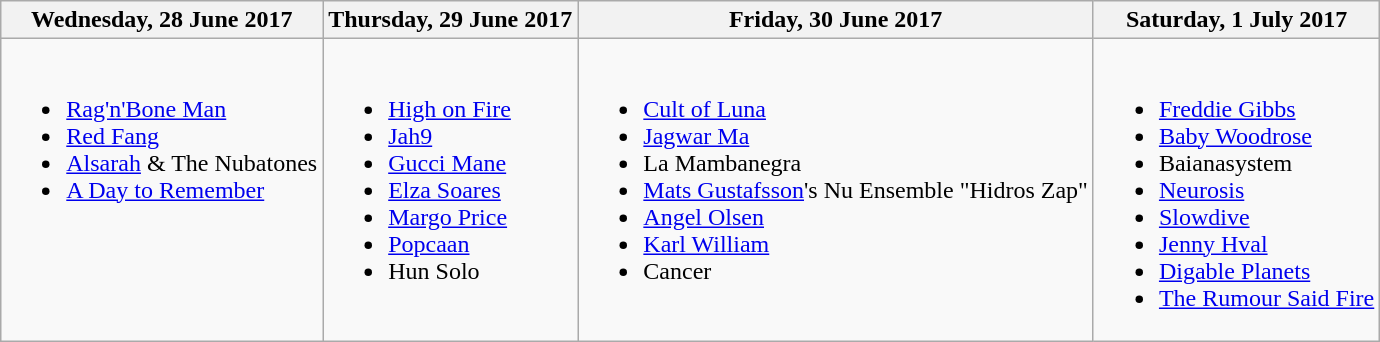<table class="wikitable">
<tr>
<th>Wednesday, 28 June 2017</th>
<th>Thursday, 29 June 2017</th>
<th>Friday, 30 June 2017</th>
<th>Saturday, 1 July 2017</th>
</tr>
<tr valign="top">
<td><br><ul><li><a href='#'>Rag'n'Bone Man</a></li><li><a href='#'>Red Fang</a></li><li><a href='#'>Alsarah</a> & The Nubatones</li><li><a href='#'>A Day to Remember</a></li></ul></td>
<td><br><ul><li><a href='#'>High on Fire</a></li><li><a href='#'>Jah9</a></li><li><a href='#'>Gucci Mane</a></li><li><a href='#'>Elza Soares</a></li><li><a href='#'>Margo Price</a></li><li><a href='#'>Popcaan</a></li><li>Hun Solo</li></ul></td>
<td><br><ul><li><a href='#'>Cult of Luna</a></li><li><a href='#'>Jagwar Ma</a></li><li>La Mambanegra</li><li><a href='#'>Mats Gustafsson</a>'s Nu Ensemble "Hidros Zap"</li><li><a href='#'>Angel Olsen</a></li><li><a href='#'>Karl William</a></li><li>Cancer</li></ul></td>
<td><br><ul><li><a href='#'>Freddie Gibbs</a></li><li><a href='#'>Baby Woodrose</a></li><li>Baianasystem</li><li><a href='#'>Neurosis</a></li><li><a href='#'>Slowdive</a></li><li><a href='#'>Jenny Hval</a></li><li><a href='#'>Digable Planets</a></li><li><a href='#'>The Rumour Said Fire</a></li></ul></td>
</tr>
</table>
